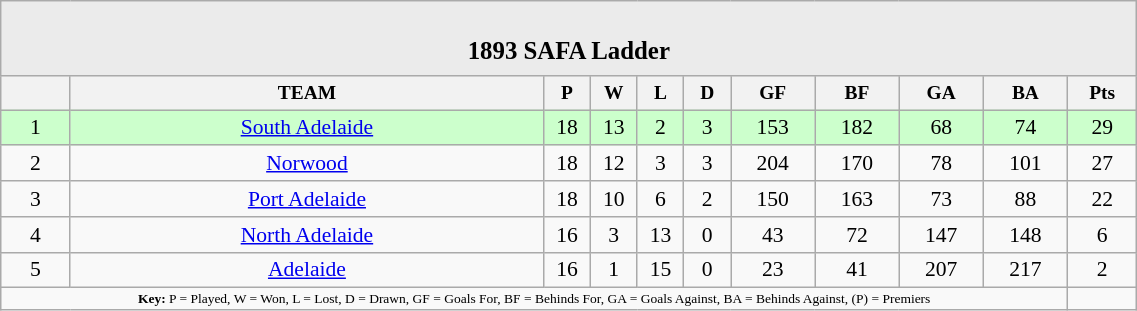<table class="wikitable" style="text-align: center; font-size: 90%; width: 60%">
<tr>
<td colspan="11" style="background: #EBEBEB;"><br><table border="0" width="100%" cellpadding="0" cellspacing="0">
<tr style="background: #EBEBEB;">
<td width="25%" style="border: 0;"></td>
<td style="border: 0; font-size: 115%;"><strong>1893 SAFA Ladder</strong></td>
<td width="25%" style="border: 0;"></td>
</tr>
</table>
</td>
</tr>
<tr style="text-align: center; font-size: 90%;">
<th></th>
<th>TEAM</th>
<th width="25">P</th>
<th width="25">W</th>
<th width="25">L</th>
<th width="25">D</th>
<th width="50">GF</th>
<th width="50">BF</th>
<th width="50">GA</th>
<th width="50">BA</th>
<th>Pts</th>
</tr>
<tr style="background: #CCFFCC;">
<td>1</td>
<td><a href='#'>South Adelaide</a></td>
<td>18</td>
<td>13</td>
<td>2</td>
<td>3</td>
<td>153</td>
<td>182</td>
<td>68</td>
<td>74</td>
<td>29</td>
</tr>
<tr>
<td>2</td>
<td><a href='#'>Norwood</a></td>
<td>18</td>
<td>12</td>
<td>3</td>
<td>3</td>
<td>204</td>
<td>170</td>
<td>78</td>
<td>101</td>
<td>27</td>
</tr>
<tr>
<td>3</td>
<td><a href='#'>Port Adelaide</a></td>
<td>18</td>
<td>10</td>
<td>6</td>
<td>2</td>
<td>150</td>
<td>163</td>
<td>73</td>
<td>88</td>
<td>22</td>
</tr>
<tr>
<td>4</td>
<td><a href='#'>North Adelaide</a></td>
<td>16</td>
<td>3</td>
<td>13</td>
<td>0</td>
<td>43</td>
<td>72</td>
<td>147</td>
<td>148</td>
<td>6</td>
</tr>
<tr>
<td>5</td>
<td><a href='#'>Adelaide</a></td>
<td>16</td>
<td>1</td>
<td>15</td>
<td>0</td>
<td>23</td>
<td>41</td>
<td>207</td>
<td>217</td>
<td>2</td>
</tr>
<tr style="font-size: xx-small;">
<td colspan="10"><strong>Key:</strong> P = Played, W = Won, L = Lost, D = Drawn, GF = Goals For, BF = Behinds For, GA = Goals Against, BA = Behinds Against, (P) = Premiers</td>
<td></td>
</tr>
</table>
